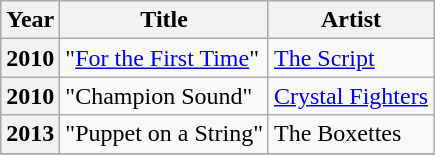<table class="wikitable plainrowheaders">
<tr>
<th scope="col">Year</th>
<th scope="col">Title</th>
<th scope="col">Artist</th>
</tr>
<tr>
<th scope="row">2010</th>
<td>"<a href='#'>For the First Time</a>"</td>
<td><a href='#'>The Script</a></td>
</tr>
<tr>
<th scope="row">2010</th>
<td>"Champion Sound"</td>
<td><a href='#'>Crystal Fighters</a></td>
</tr>
<tr>
<th scope="row">2013</th>
<td>"Puppet on a String"</td>
<td>The Boxettes</td>
</tr>
<tr>
</tr>
</table>
